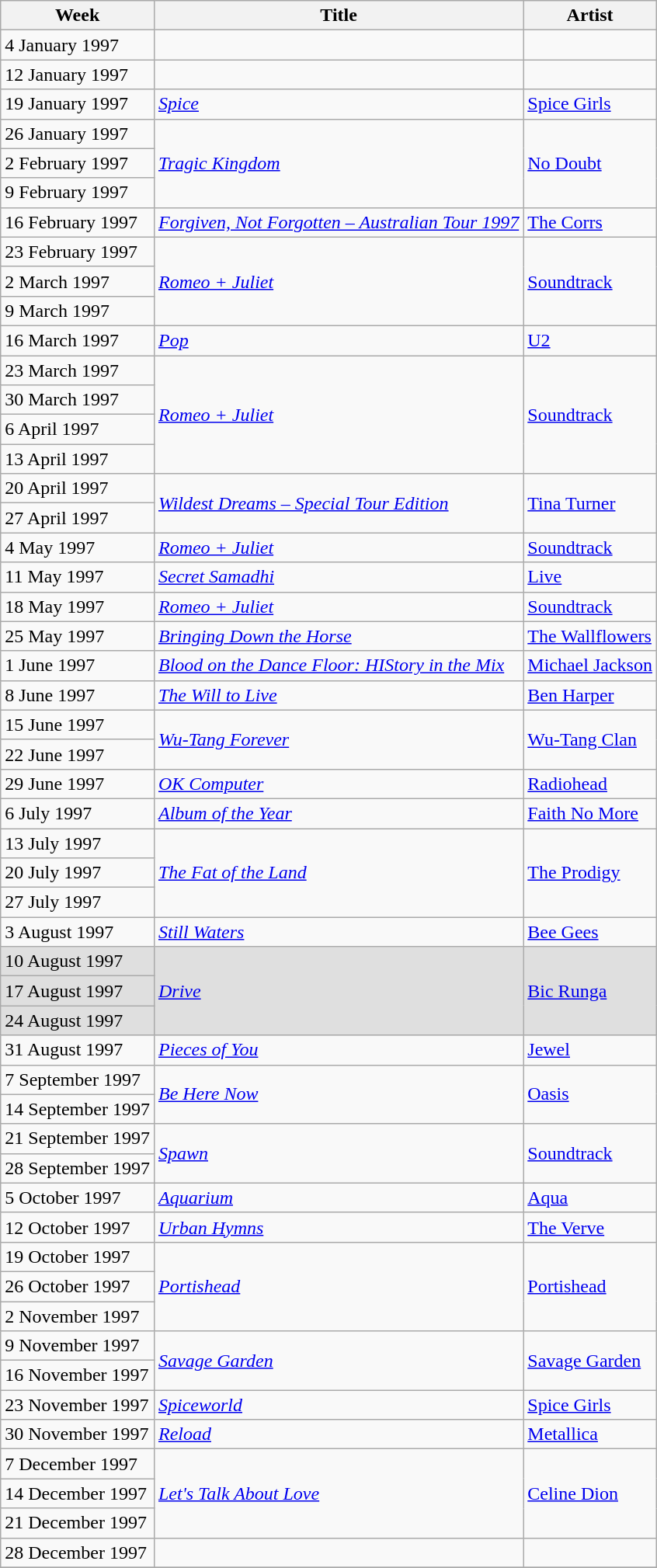<table class="wikitable">
<tr>
<th>Week</th>
<th>Title</th>
<th>Artist</th>
</tr>
<tr>
<td>4 January 1997</td>
<td></td>
<td></td>
</tr>
<tr>
<td>12 January 1997</td>
<td></td>
<td></td>
</tr>
<tr>
<td>19 January 1997</td>
<td rowspan="1"><em><a href='#'>Spice</a></em></td>
<td rowspan="1"><a href='#'>Spice Girls</a></td>
</tr>
<tr>
<td>26 January 1997</td>
<td rowspan="3"><em><a href='#'>Tragic Kingdom</a></em></td>
<td rowspan="3"><a href='#'>No Doubt</a></td>
</tr>
<tr>
<td>2 February 1997</td>
</tr>
<tr>
<td>9 February 1997</td>
</tr>
<tr>
<td>16 February 1997</td>
<td rowspan="1"><em><a href='#'>Forgiven, Not Forgotten – Australian Tour 1997</a></em></td>
<td rowspan="1"><a href='#'>The Corrs</a></td>
</tr>
<tr>
<td>23 February 1997</td>
<td rowspan="3"><em><a href='#'>Romeo + Juliet</a></em></td>
<td rowspan="3"><a href='#'>Soundtrack</a></td>
</tr>
<tr>
<td>2 March 1997</td>
</tr>
<tr>
<td>9 March 1997</td>
</tr>
<tr>
<td>16 March 1997</td>
<td rowspan="1"><em><a href='#'>Pop</a></em></td>
<td rowspan="1"><a href='#'>U2</a></td>
</tr>
<tr>
<td>23 March 1997</td>
<td rowspan="4"><em><a href='#'>Romeo + Juliet</a></em></td>
<td rowspan="4"><a href='#'>Soundtrack</a></td>
</tr>
<tr>
<td>30 March 1997</td>
</tr>
<tr>
<td>6 April 1997</td>
</tr>
<tr>
<td>13 April 1997</td>
</tr>
<tr>
<td>20 April 1997</td>
<td rowspan="2"><em><a href='#'>Wildest Dreams – Special Tour Edition</a></em></td>
<td rowspan="2"><a href='#'>Tina Turner</a></td>
</tr>
<tr>
<td>27 April 1997</td>
</tr>
<tr>
<td>4 May 1997</td>
<td rowspan="1"><em><a href='#'>Romeo + Juliet</a></em></td>
<td rowspan="1"><a href='#'>Soundtrack</a></td>
</tr>
<tr>
<td>11 May 1997</td>
<td rowspan="1"><em><a href='#'>Secret Samadhi</a></em></td>
<td rowspan="1"><a href='#'>Live</a></td>
</tr>
<tr>
<td>18 May 1997</td>
<td rowspan="1"><em><a href='#'>Romeo + Juliet</a></em></td>
<td rowspan="1"><a href='#'>Soundtrack</a></td>
</tr>
<tr>
<td>25 May 1997</td>
<td rowspan="1"><em><a href='#'>Bringing Down the Horse</a></em></td>
<td rowspan="1"><a href='#'>The Wallflowers</a></td>
</tr>
<tr>
<td>1 June 1997</td>
<td rowspan="1"><em><a href='#'>Blood on the Dance Floor: HIStory in the Mix</a></em></td>
<td rowspan="1"><a href='#'>Michael Jackson</a></td>
</tr>
<tr>
<td>8 June 1997</td>
<td rowspan="1"><em><a href='#'>The Will to Live</a></em></td>
<td rowspan="1"><a href='#'>Ben Harper</a></td>
</tr>
<tr>
<td>15 June 1997</td>
<td rowspan="2"><em><a href='#'>Wu-Tang Forever</a></em></td>
<td rowspan="2"><a href='#'>Wu-Tang Clan</a></td>
</tr>
<tr>
<td>22 June 1997</td>
</tr>
<tr>
<td>29 June 1997</td>
<td rowspan="1"><em><a href='#'>OK Computer</a></em></td>
<td rowspan="1"><a href='#'>Radiohead</a></td>
</tr>
<tr>
<td>6 July 1997</td>
<td rowspan="1"><em><a href='#'>Album of the Year</a></em></td>
<td rowspan="1"><a href='#'>Faith No More</a></td>
</tr>
<tr>
<td>13 July 1997</td>
<td rowspan="3"><em><a href='#'>The Fat of the Land</a></em></td>
<td rowspan="3"><a href='#'>The Prodigy</a></td>
</tr>
<tr>
<td>20 July 1997</td>
</tr>
<tr>
<td>27 July 1997</td>
</tr>
<tr>
<td>3 August 1997</td>
<td rowspan="1"><em><a href='#'>Still Waters</a></em></td>
<td rowspan="1"><a href='#'>Bee Gees</a></td>
</tr>
<tr bgcolor="#DFDFDF">
<td>10 August 1997</td>
<td rowspan="3"><em><a href='#'>Drive</a></em></td>
<td rowspan="3"><a href='#'>Bic Runga</a></td>
</tr>
<tr bgcolor="#DFDFDF">
<td>17 August 1997</td>
</tr>
<tr bgcolor="#DFDFDF">
<td>24 August 1997</td>
</tr>
<tr>
<td>31 August 1997</td>
<td rowspan="1"><em><a href='#'>Pieces of You</a></em></td>
<td rowspan="1"><a href='#'>Jewel</a></td>
</tr>
<tr>
<td>7 September 1997</td>
<td rowspan="2"><em><a href='#'>Be Here Now</a></em></td>
<td rowspan="2"><a href='#'>Oasis</a></td>
</tr>
<tr>
<td>14 September 1997</td>
</tr>
<tr>
<td>21 September 1997</td>
<td rowspan="2"><em><a href='#'>Spawn</a></em></td>
<td rowspan="2"><a href='#'>Soundtrack</a></td>
</tr>
<tr>
<td>28 September 1997</td>
</tr>
<tr>
<td>5 October 1997</td>
<td rowspan="1"><em><a href='#'>Aquarium</a></em></td>
<td rowspan="1"><a href='#'>Aqua</a></td>
</tr>
<tr>
<td>12 October 1997</td>
<td rowspan="1"><em><a href='#'>Urban Hymns</a></em></td>
<td rowspan="1"><a href='#'>The Verve</a></td>
</tr>
<tr>
<td>19 October 1997</td>
<td rowspan="3"><em><a href='#'>Portishead</a></em></td>
<td rowspan="3"><a href='#'>Portishead</a></td>
</tr>
<tr>
<td>26 October 1997</td>
</tr>
<tr>
<td>2 November 1997</td>
</tr>
<tr>
<td>9 November 1997</td>
<td rowspan="2"><em><a href='#'>Savage Garden</a></em></td>
<td rowspan="2"><a href='#'>Savage Garden</a></td>
</tr>
<tr>
<td>16 November 1997</td>
</tr>
<tr>
<td>23 November 1997</td>
<td rowspan="1"><em><a href='#'>Spiceworld</a></em></td>
<td rowspan="1"><a href='#'>Spice Girls</a></td>
</tr>
<tr>
<td>30 November 1997</td>
<td rowspan="1"><em><a href='#'>Reload</a></em></td>
<td rowspan="1"><a href='#'>Metallica</a></td>
</tr>
<tr>
<td>7 December 1997</td>
<td rowspan="3"><em><a href='#'>Let's Talk About Love</a></em></td>
<td rowspan="3"><a href='#'>Celine Dion</a></td>
</tr>
<tr>
<td>14 December 1997</td>
</tr>
<tr>
<td>21 December 1997</td>
</tr>
<tr>
<td>28 December 1997</td>
<td></td>
<td></td>
</tr>
<tr bgcolor="#CCCCCC">
</tr>
</table>
